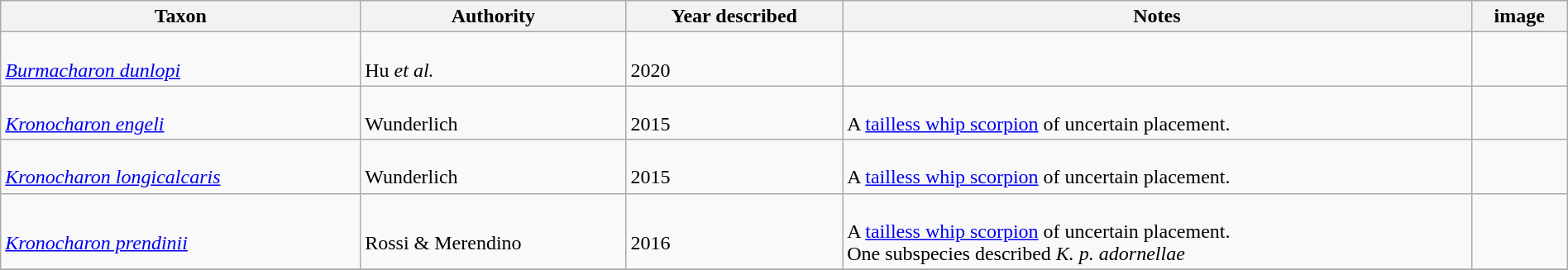<table class="wikitable sortable" align="center" width="100%">
<tr>
<th>Taxon</th>
<th>Authority</th>
<th>Year described</th>
<th>Notes</th>
<th>image</th>
</tr>
<tr>
<td><br><em><a href='#'>Burmacharon dunlopi</a></em></td>
<td><br>Hu <em>et al.</em></td>
<td><br>2020</td>
<td></td>
<td></td>
</tr>
<tr>
<td><br><em><a href='#'>Kronocharon engeli</a></em></td>
<td><br>Wunderlich</td>
<td><br>2015</td>
<td><br>A <a href='#'>tailless whip scorpion</a> of uncertain placement.</td>
<td></td>
</tr>
<tr>
<td><br><em><a href='#'>Kronocharon longicalcaris</a></em></td>
<td><br>Wunderlich</td>
<td><br>2015</td>
<td><br>A <a href='#'>tailless whip scorpion</a> of uncertain placement.</td>
<td></td>
</tr>
<tr>
<td><br><em><a href='#'>Kronocharon prendinii</a></em></td>
<td><br>Rossi & Merendino</td>
<td><br>2016</td>
<td><br>A <a href='#'>tailless whip scorpion</a> of uncertain placement.<br> One subspecies described <em>K. p. adornellae</em></td>
<td></td>
</tr>
<tr>
</tr>
</table>
